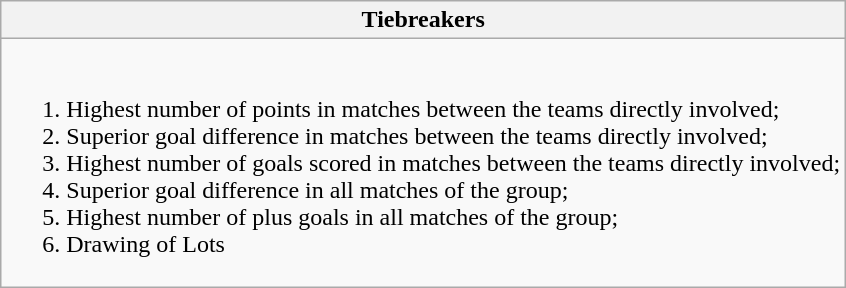<table class="wikitable collapsible">
<tr>
<th width=100%>Tiebreakers</th>
</tr>
<tr>
<td><br><ol><li>Highest number of points in matches between the teams directly involved;</li><li>Superior goal difference in matches between the teams directly involved;</li><li>Highest number of goals scored in matches between the teams directly involved;</li><li>Superior goal difference in all matches of the group;</li><li>Highest number of plus goals in all matches of the group;</li><li>Drawing of Lots</li></ol></td>
</tr>
</table>
